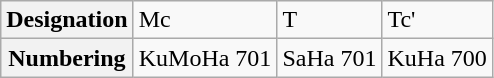<table class="wikitable">
<tr>
<th>Designation</th>
<td>Mc</td>
<td>T</td>
<td>Tc'</td>
</tr>
<tr>
<th>Numbering</th>
<td>KuMoHa 701</td>
<td>SaHa 701</td>
<td>KuHa 700</td>
</tr>
</table>
